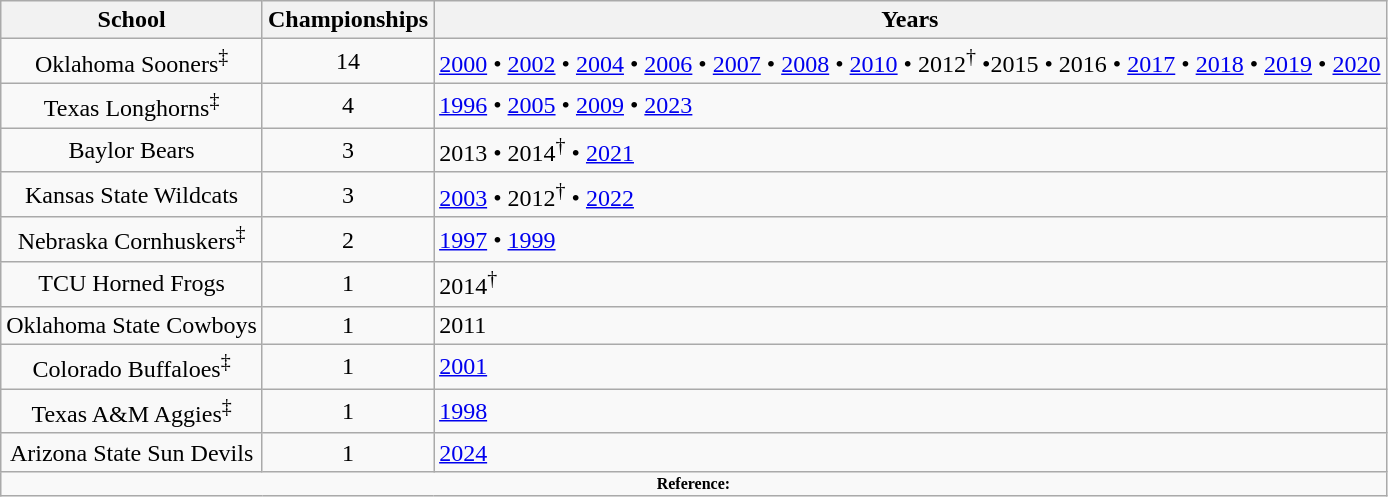<table class="wikitable">
<tr>
<th>School</th>
<th>Championships</th>
<th>Years</th>
</tr>
<tr>
<td align="center">Oklahoma Sooners<sup>‡</sup></td>
<td align="center">14</td>
<td align="left"><a href='#'>2000</a> • <a href='#'>2002</a> • <a href='#'>2004</a> • <a href='#'>2006</a> • <a href='#'>2007</a> • <a href='#'>2008</a> • <a href='#'>2010</a> • 2012<sup>†</sup> •2015 • 2016 • <a href='#'>2017</a> • <a href='#'>2018</a> • <a href='#'>2019</a> • <a href='#'>2020</a></td>
</tr>
<tr>
<td align="center">Texas Longhorns<sup>‡</sup></td>
<td align="center">4</td>
<td align="left"><a href='#'>1996</a> • <a href='#'>2005</a> • <a href='#'>2009</a> • <a href='#'>2023</a></td>
</tr>
<tr>
<td align="center">Baylor Bears</td>
<td align="center">3</td>
<td align="left">2013 • 2014<sup>†</sup> • <a href='#'>2021</a></td>
</tr>
<tr>
<td align="center">Kansas State Wildcats</td>
<td align="center">3</td>
<td align="left"><a href='#'>2003</a> • 2012<sup>†</sup> • <a href='#'>2022</a></td>
</tr>
<tr>
<td align="center">Nebraska Cornhuskers<sup>‡</sup></td>
<td align="center">2</td>
<td align="left"><a href='#'>1997</a> • <a href='#'>1999</a></td>
</tr>
<tr>
<td align="center">TCU Horned Frogs</td>
<td align="center">1</td>
<td align="left">2014<sup>†</sup></td>
</tr>
<tr>
<td align="center">Oklahoma State Cowboys</td>
<td align="center">1</td>
<td align="left">2011</td>
</tr>
<tr>
<td align="center">Colorado Buffaloes<sup>‡</sup></td>
<td align="center">1</td>
<td align="left"><a href='#'>2001</a></td>
</tr>
<tr>
<td align="center">Texas A&M Aggies<sup>‡</sup></td>
<td align="center">1</td>
<td align="left"><a href='#'>1998</a></td>
</tr>
<tr>
<td align="center">Arizona State Sun Devils</td>
<td align="center">1</td>
<td align="left"><a href='#'>2024</a></td>
</tr>
<tr>
<td colspan="3"  style="font-size:8pt; text-align:center;"><strong>Reference:</strong></td>
</tr>
</table>
